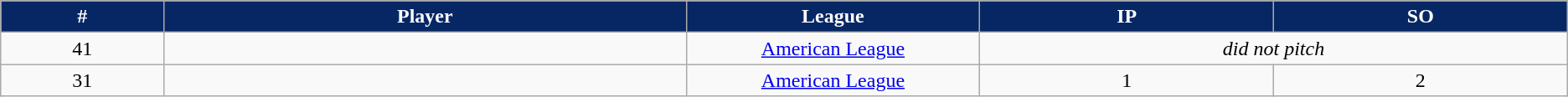<table class="wikitable sortable">
<tr>
<th style="background:#072764;color:white;" width="5%">#</th>
<th style="background:#072764;color:white;" width="16%">Player</th>
<th style="background:#072764;color:white;" width="9%">League</th>
<th style="background:#072764;color:white;" width="9%">IP</th>
<th style="background:#072764;color:white;" width="9%">SO</th>
</tr>
<tr align="center">
<td>41</td>
<td></td>
<td><a href='#'>American League</a></td>
<td colspan=2><em>did not pitch</em></td>
</tr>
<tr align="center">
<td>31</td>
<td></td>
<td><a href='#'>American League</a></td>
<td>1</td>
<td>2</td>
</tr>
</table>
